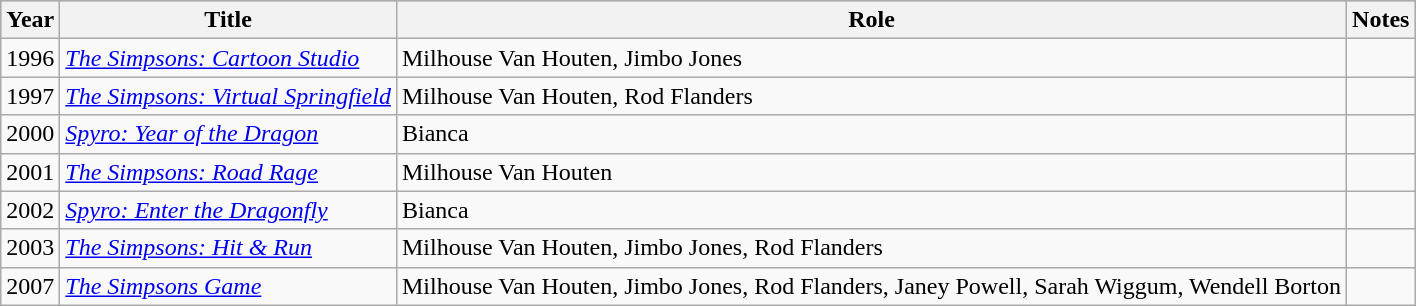<table class="wikitable">
<tr style="background:#b0c4de; text-align:center;">
<th>Year</th>
<th>Title</th>
<th>Role</th>
<th>Notes</th>
</tr>
<tr>
<td>1996</td>
<td><em><a href='#'>The Simpsons: Cartoon Studio</a></em></td>
<td>Milhouse Van Houten, Jimbo Jones</td>
<td></td>
</tr>
<tr>
<td>1997</td>
<td><em><a href='#'>The Simpsons: Virtual Springfield</a></em></td>
<td>Milhouse Van Houten, Rod Flanders</td>
<td></td>
</tr>
<tr>
<td>2000</td>
<td><em><a href='#'>Spyro: Year of the Dragon</a></em></td>
<td>Bianca</td>
<td></td>
</tr>
<tr>
<td>2001</td>
<td><em><a href='#'>The Simpsons: Road Rage</a></em></td>
<td>Milhouse Van Houten</td>
<td></td>
</tr>
<tr>
<td>2002</td>
<td><em><a href='#'>Spyro: Enter the Dragonfly</a></em></td>
<td>Bianca</td>
<td></td>
</tr>
<tr>
<td>2003</td>
<td><em><a href='#'>The Simpsons: Hit & Run</a></em></td>
<td>Milhouse Van Houten, Jimbo Jones, Rod Flanders</td>
<td></td>
</tr>
<tr>
<td>2007</td>
<td><em><a href='#'>The Simpsons Game</a></em></td>
<td>Milhouse Van Houten, Jimbo Jones, Rod Flanders, Janey Powell, Sarah Wiggum, Wendell Borton</td>
<td></td>
</tr>
</table>
